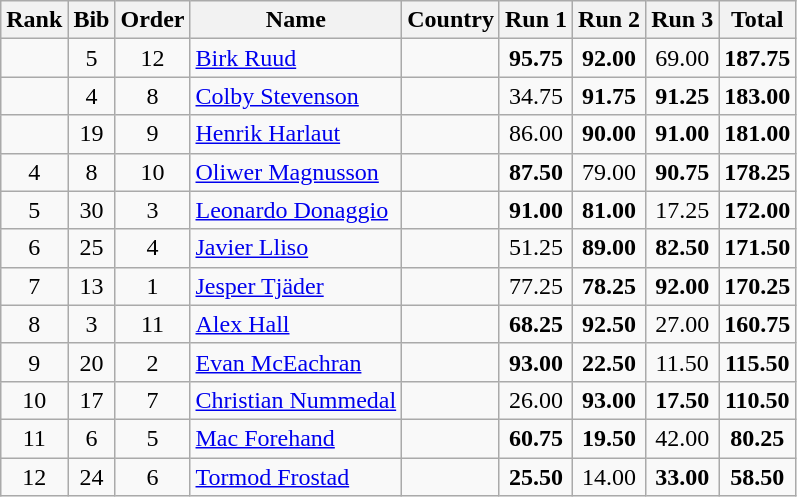<table class="wikitable sortable" style="text-align:center">
<tr>
<th>Rank</th>
<th>Bib</th>
<th>Order</th>
<th>Name</th>
<th>Country</th>
<th>Run 1</th>
<th>Run 2</th>
<th>Run 3</th>
<th>Total</th>
</tr>
<tr>
<td></td>
<td>5</td>
<td>12</td>
<td align=left><a href='#'>Birk Ruud</a></td>
<td align=left></td>
<td><strong>95.75</strong></td>
<td><strong>92.00</strong></td>
<td>69.00</td>
<td><strong>187.75</strong></td>
</tr>
<tr>
<td></td>
<td>4</td>
<td>8</td>
<td align=left><a href='#'>Colby Stevenson</a></td>
<td align=left></td>
<td>34.75</td>
<td><strong>91.75</strong></td>
<td><strong>91.25</strong></td>
<td><strong>183.00</strong></td>
</tr>
<tr>
<td></td>
<td>19</td>
<td>9</td>
<td align=left><a href='#'>Henrik Harlaut</a></td>
<td align=left></td>
<td>86.00</td>
<td><strong>90.00</strong></td>
<td><strong>91.00</strong></td>
<td><strong>181.00</strong></td>
</tr>
<tr>
<td>4</td>
<td>8</td>
<td>10</td>
<td align=left><a href='#'>Oliwer Magnusson</a></td>
<td align=left></td>
<td><strong>87.50</strong></td>
<td>79.00</td>
<td><strong>90.75</strong></td>
<td><strong>178.25</strong></td>
</tr>
<tr>
<td>5</td>
<td>30</td>
<td>3</td>
<td align=left><a href='#'>Leonardo Donaggio</a></td>
<td align=left></td>
<td><strong>91.00</strong></td>
<td><strong>81.00</strong></td>
<td>17.25</td>
<td><strong>172.00</strong></td>
</tr>
<tr>
<td>6</td>
<td>25</td>
<td>4</td>
<td align=left><a href='#'>Javier Lliso</a></td>
<td align=left></td>
<td>51.25</td>
<td><strong>89.00</strong></td>
<td><strong>82.50</strong></td>
<td><strong>171.50</strong></td>
</tr>
<tr>
<td>7</td>
<td>13</td>
<td>1</td>
<td align=left><a href='#'>Jesper Tjäder</a></td>
<td align=left></td>
<td>77.25</td>
<td><strong>78.25</strong></td>
<td><strong>92.00</strong></td>
<td><strong>170.25</strong></td>
</tr>
<tr>
<td>8</td>
<td>3</td>
<td>11</td>
<td align=left><a href='#'>Alex Hall</a></td>
<td align=left></td>
<td><strong>68.25</strong></td>
<td><strong>92.50</strong></td>
<td>27.00</td>
<td><strong>160.75</strong></td>
</tr>
<tr>
<td>9</td>
<td>20</td>
<td>2</td>
<td align=left><a href='#'>Evan McEachran</a></td>
<td align=left></td>
<td><strong>93.00</strong></td>
<td><strong>22.50</strong></td>
<td>11.50</td>
<td><strong>115.50</strong></td>
</tr>
<tr>
<td>10</td>
<td>17</td>
<td>7</td>
<td align=left><a href='#'>Christian Nummedal</a></td>
<td align=left></td>
<td>26.00</td>
<td><strong>93.00</strong></td>
<td><strong>17.50</strong></td>
<td><strong>110.50</strong></td>
</tr>
<tr>
<td>11</td>
<td>6</td>
<td>5</td>
<td align=left><a href='#'>Mac Forehand</a></td>
<td align=left></td>
<td><strong>60.75</strong></td>
<td><strong>19.50</strong></td>
<td>42.00</td>
<td><strong>80.25</strong></td>
</tr>
<tr>
<td>12</td>
<td>24</td>
<td>6</td>
<td align=left><a href='#'>Tormod Frostad</a></td>
<td align=left></td>
<td><strong>25.50</strong></td>
<td>14.00</td>
<td><strong>33.00</strong></td>
<td><strong>58.50</strong></td>
</tr>
</table>
